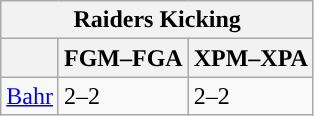<table class="wikitable">
<tr>
<th colspan="3">Raiders Kicking</th>
</tr>
<tr>
<th></th>
<th>FGM–FGA</th>
<th>XPM–XPA</th>
</tr>
<tr>
<td><a href='#'>Bahr</a></td>
<td>2–2</td>
<td>2–2</td>
</tr>
</table>
